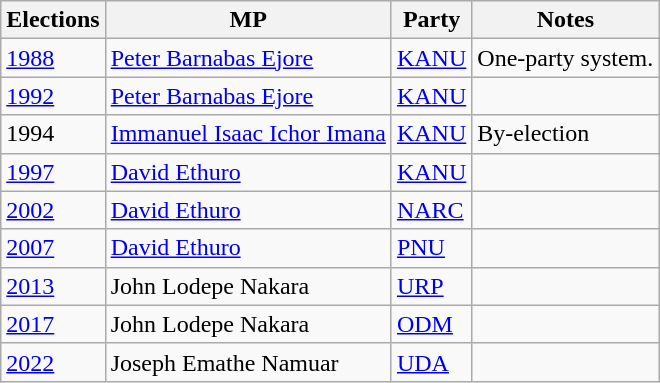<table class="wikitable">
<tr>
<th>Elections</th>
<th>MP </th>
<th>Party</th>
<th>Notes</th>
</tr>
<tr>
<td><a href='#'>1988</a></td>
<td><a href='#'>Peter Barnabas Ejore</a></td>
<td><a href='#'>KANU</a></td>
<td>One-party system.</td>
</tr>
<tr>
<td><a href='#'>1992</a></td>
<td><a href='#'>Peter Barnabas Ejore</a></td>
<td><a href='#'>KANU</a></td>
<td></td>
</tr>
<tr>
<td>1994</td>
<td><a href='#'>Immanuel Isaac Ichor Imana</a></td>
<td><a href='#'>KANU</a></td>
<td>By-election</td>
</tr>
<tr>
<td><a href='#'>1997</a></td>
<td><a href='#'>David Ethuro</a></td>
<td><a href='#'>KANU</a></td>
<td></td>
</tr>
<tr>
<td><a href='#'>2002</a></td>
<td><a href='#'>David Ethuro</a></td>
<td><a href='#'>NARC</a></td>
<td></td>
</tr>
<tr>
<td><a href='#'>2007</a></td>
<td><a href='#'>David Ethuro</a></td>
<td><a href='#'>PNU</a></td>
<td></td>
</tr>
<tr>
<td><a href='#'>2013</a></td>
<td>John Lodepe Nakara</td>
<td><a href='#'>URP</a></td>
<td></td>
</tr>
<tr>
<td><a href='#'>2017</a></td>
<td>John Lodepe Nakara</td>
<td><a href='#'>ODM</a></td>
<td></td>
</tr>
<tr>
<td><a href='#'>2022</a></td>
<td>Joseph Emathe Namuar</td>
<td><a href='#'>UDA</a></td>
<td></td>
</tr>
</table>
